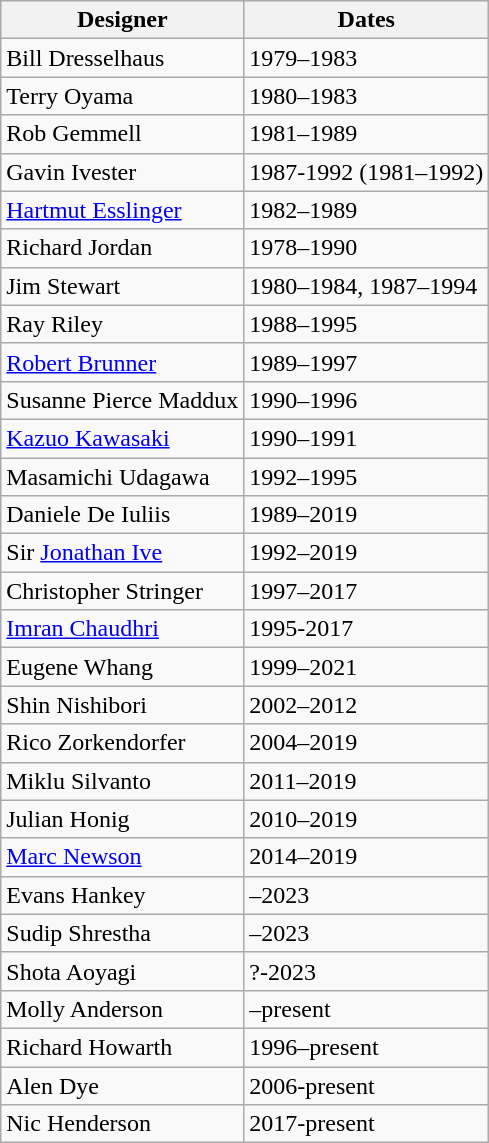<table class="wikitable">
<tr>
<th>Designer</th>
<th>Dates</th>
</tr>
<tr>
<td>Bill Dresselhaus</td>
<td>1979–1983</td>
</tr>
<tr>
<td>Terry Oyama</td>
<td>1980–1983</td>
</tr>
<tr>
<td>Rob Gemmell</td>
<td>1981–1989</td>
</tr>
<tr>
<td>Gavin Ivester</td>
<td>1987-1992 (1981–1992)</td>
</tr>
<tr>
<td><a href='#'>Hartmut Esslinger</a></td>
<td>1982–1989</td>
</tr>
<tr>
<td>Richard Jordan</td>
<td>1978–1990</td>
</tr>
<tr>
<td>Jim Stewart</td>
<td>1980–1984, 1987–1994</td>
</tr>
<tr>
<td>Ray Riley</td>
<td>1988–1995</td>
</tr>
<tr>
<td><a href='#'>Robert Brunner</a></td>
<td>1989–1997</td>
</tr>
<tr>
<td>Susanne Pierce Maddux</td>
<td>1990–1996</td>
</tr>
<tr>
<td><a href='#'>Kazuo Kawasaki</a></td>
<td>1990–1991</td>
</tr>
<tr>
<td>Masamichi Udagawa</td>
<td>1992–1995</td>
</tr>
<tr>
<td>Daniele De Iuliis</td>
<td>1989–2019</td>
</tr>
<tr>
<td>Sir <a href='#'>Jonathan Ive</a></td>
<td>1992–2019</td>
</tr>
<tr>
<td>Christopher Stringer</td>
<td>1997–2017</td>
</tr>
<tr>
<td><a href='#'>Imran Chaudhri</a></td>
<td>1995-2017</td>
</tr>
<tr>
<td>Eugene Whang</td>
<td>1999–2021</td>
</tr>
<tr>
<td>Shin Nishibori</td>
<td>2002–2012</td>
</tr>
<tr>
<td>Rico Zorkendorfer</td>
<td>2004–2019</td>
</tr>
<tr>
<td>Miklu Silvanto</td>
<td>2011–2019</td>
</tr>
<tr>
<td>Julian Honig</td>
<td>2010–2019</td>
</tr>
<tr>
<td><a href='#'>Marc Newson</a></td>
<td>2014–2019</td>
</tr>
<tr>
<td>Evans Hankey</td>
<td>–2023</td>
</tr>
<tr>
<td>Sudip Shrestha</td>
<td>–2023</td>
</tr>
<tr>
<td>Shota Aoyagi</td>
<td>?-2023</td>
</tr>
<tr>
<td>Molly Anderson</td>
<td>–present</td>
</tr>
<tr>
<td>Richard Howarth</td>
<td>1996–present</td>
</tr>
<tr>
<td>Alen Dye</td>
<td>2006-present</td>
</tr>
<tr>
<td>Nic Henderson</td>
<td>2017-present</td>
</tr>
</table>
